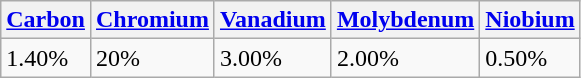<table class="wikitable">
<tr>
<th><a href='#'>Carbon</a></th>
<th><a href='#'>Chromium</a></th>
<th><a href='#'>Vanadium</a></th>
<th><a href='#'>Molybdenum</a></th>
<th><a href='#'>Niobium</a></th>
</tr>
<tr>
<td>1.40%</td>
<td>20%</td>
<td>3.00%</td>
<td>2.00%</td>
<td>0.50%</td>
</tr>
</table>
